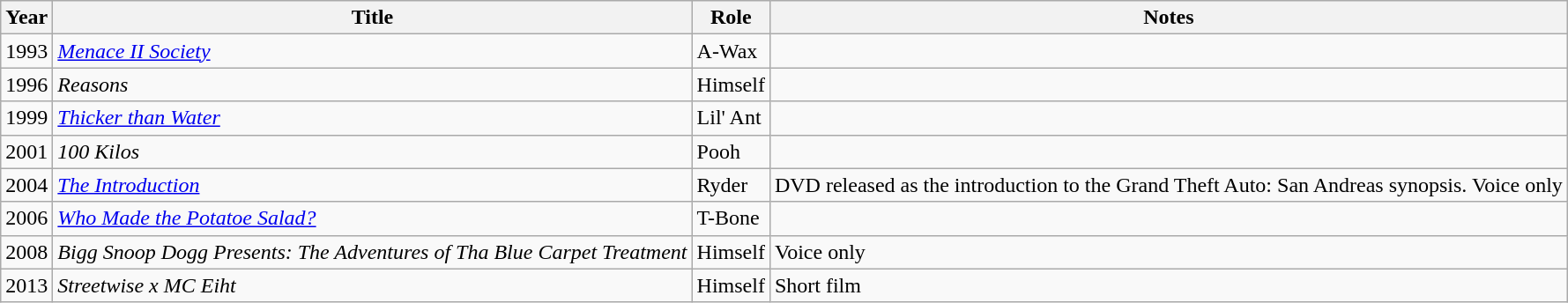<table class = "wikitable">
<tr>
<th>Year</th>
<th>Title</th>
<th>Role</th>
<th>Notes</th>
</tr>
<tr>
<td>1993</td>
<td><em><a href='#'>Menace II Society</a></em></td>
<td>A-Wax</td>
<td></td>
</tr>
<tr>
<td>1996</td>
<td><em>Reasons</em></td>
<td>Himself</td>
<td></td>
</tr>
<tr>
<td>1999</td>
<td><em><a href='#'>Thicker than Water</a></em></td>
<td>Lil' Ant</td>
<td></td>
</tr>
<tr>
<td>2001</td>
<td><em>100 Kilos</em></td>
<td>Pooh</td>
<td></td>
</tr>
<tr>
<td>2004</td>
<td><em><a href='#'>The Introduction</a></em></td>
<td>Ryder</td>
<td>DVD released as the introduction to the Grand Theft Auto: San Andreas synopsis. Voice only</td>
</tr>
<tr>
<td>2006</td>
<td><em><a href='#'>Who Made the Potatoe Salad?</a></em></td>
<td>T-Bone</td>
<td></td>
</tr>
<tr>
<td>2008</td>
<td><em>Bigg Snoop Dogg Presents: The Adventures of Tha Blue Carpet Treatment</em></td>
<td>Himself</td>
<td>Voice only</td>
</tr>
<tr>
<td>2013</td>
<td><em>Streetwise x MC Eiht</em></td>
<td>Himself</td>
<td>Short film</td>
</tr>
</table>
